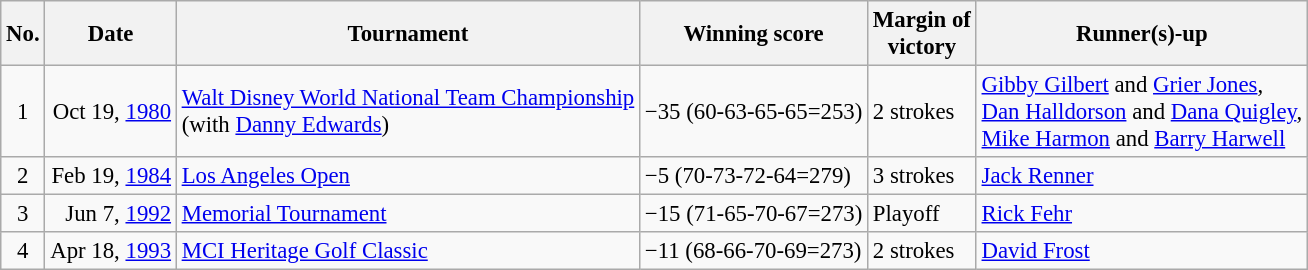<table class="wikitable" style="font-size:95%;">
<tr>
<th>No.</th>
<th>Date</th>
<th>Tournament</th>
<th>Winning score</th>
<th>Margin of<br>victory</th>
<th>Runner(s)-up</th>
</tr>
<tr>
<td align=center>1</td>
<td align=right>Oct 19, <a href='#'>1980</a></td>
<td><a href='#'>Walt Disney World National Team Championship</a><br>(with  <a href='#'>Danny Edwards</a>)</td>
<td>−35 (60-63-65-65=253)</td>
<td>2 strokes</td>
<td> <a href='#'>Gibby Gilbert</a> and  <a href='#'>Grier Jones</a>,<br> <a href='#'>Dan Halldorson</a> and  <a href='#'>Dana Quigley</a>,<br> <a href='#'>Mike Harmon</a> and  <a href='#'>Barry Harwell</a></td>
</tr>
<tr>
<td align=center>2</td>
<td align=right>Feb 19, <a href='#'>1984</a></td>
<td><a href='#'>Los Angeles Open</a></td>
<td>−5 (70-73-72-64=279)</td>
<td>3 strokes</td>
<td> <a href='#'>Jack Renner</a></td>
</tr>
<tr>
<td align=center>3</td>
<td align=right>Jun 7, <a href='#'>1992</a></td>
<td><a href='#'>Memorial Tournament</a></td>
<td>−15 (71-65-70-67=273)</td>
<td>Playoff</td>
<td> <a href='#'>Rick Fehr</a></td>
</tr>
<tr>
<td align=center>4</td>
<td align=right>Apr 18, <a href='#'>1993</a></td>
<td><a href='#'>MCI Heritage Golf Classic</a></td>
<td>−11 (68-66-70-69=273)</td>
<td>2 strokes</td>
<td> <a href='#'>David Frost</a></td>
</tr>
</table>
